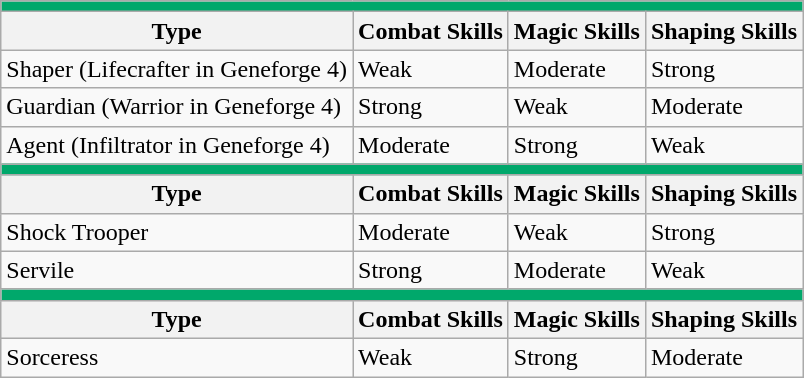<table class="wikitable">
<tr>
<th colspan="4" style="background: #00a86b;"></th>
</tr>
<tr>
<th>Type</th>
<th>Combat Skills</th>
<th>Magic Skills</th>
<th>Shaping Skills</th>
</tr>
<tr>
<td>Shaper (Lifecrafter in Geneforge 4)</td>
<td>Weak</td>
<td>Moderate</td>
<td>Strong</td>
</tr>
<tr>
<td>Guardian (Warrior in Geneforge 4)</td>
<td>Strong</td>
<td>Weak</td>
<td>Moderate</td>
</tr>
<tr>
<td>Agent (Infiltrator in Geneforge 4)</td>
<td>Moderate</td>
<td>Strong</td>
<td>Weak</td>
</tr>
<tr>
<th colspan="4" style="background: #00a86b;"></th>
</tr>
<tr>
<th>Type</th>
<th>Combat Skills</th>
<th>Magic Skills</th>
<th>Shaping Skills</th>
</tr>
<tr>
<td>Shock Trooper</td>
<td>Moderate</td>
<td>Weak</td>
<td>Strong</td>
</tr>
<tr>
<td>Servile</td>
<td>Strong</td>
<td>Moderate</td>
<td>Weak</td>
</tr>
<tr>
<th colspan="4" style="background: #00a86b;"></th>
</tr>
<tr>
<th>Type</th>
<th>Combat Skills</th>
<th>Magic Skills</th>
<th>Shaping Skills</th>
</tr>
<tr>
<td>Sorceress</td>
<td>Weak</td>
<td>Strong</td>
<td>Moderate</td>
</tr>
</table>
